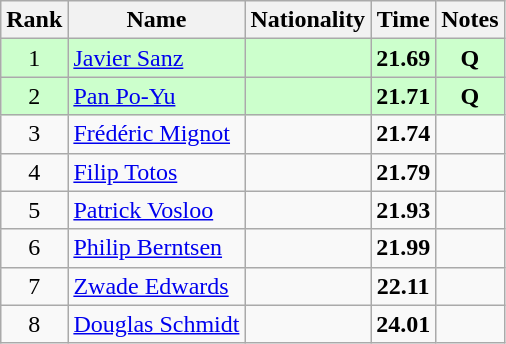<table class="wikitable sortable" style="text-align:center">
<tr>
<th>Rank</th>
<th>Name</th>
<th>Nationality</th>
<th>Time</th>
<th>Notes</th>
</tr>
<tr bgcolor=ccffcc>
<td>1</td>
<td align=left><a href='#'>Javier Sanz</a></td>
<td align=left></td>
<td><strong>21.69</strong></td>
<td><strong>Q</strong></td>
</tr>
<tr bgcolor=ccffcc>
<td>2</td>
<td align=left><a href='#'>Pan Po-Yu</a></td>
<td align=left></td>
<td><strong>21.71</strong></td>
<td><strong>Q</strong></td>
</tr>
<tr>
<td>3</td>
<td align=left><a href='#'>Frédéric Mignot</a></td>
<td align=left></td>
<td><strong>21.74</strong></td>
<td></td>
</tr>
<tr>
<td>4</td>
<td align=left><a href='#'>Filip Totos</a></td>
<td align=left></td>
<td><strong>21.79</strong></td>
<td></td>
</tr>
<tr>
<td>5</td>
<td align=left><a href='#'>Patrick Vosloo</a></td>
<td align=left></td>
<td><strong>21.93</strong></td>
<td></td>
</tr>
<tr>
<td>6</td>
<td align=left><a href='#'>Philip Berntsen</a></td>
<td align=left></td>
<td><strong>21.99</strong></td>
<td></td>
</tr>
<tr>
<td>7</td>
<td align=left><a href='#'>Zwade Edwards</a></td>
<td align=left></td>
<td><strong>22.11</strong></td>
<td></td>
</tr>
<tr>
<td>8</td>
<td align=left><a href='#'>Douglas Schmidt</a></td>
<td align=left></td>
<td><strong>24.01</strong></td>
<td></td>
</tr>
</table>
